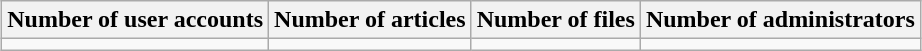<table class="wikitable" style="margin:1em auto; text-align:center">
<tr>
<th>Number of user accounts</th>
<th>Number of articles</th>
<th>Number of files</th>
<th>Number of administrators</th>
</tr>
<tr>
<td></td>
<td></td>
<td></td>
<td></td>
</tr>
</table>
